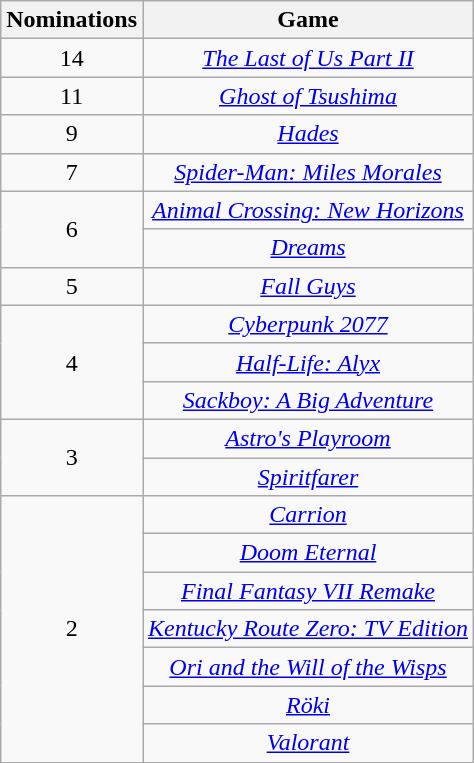<table class="wikitable" style="text-align:center;">
<tr>
<th scope="col" width="55">Nominations</th>
<th scope="col" align="center">Game</th>
</tr>
<tr>
<td>14</td>
<td><em><a href='#'>The Last of Us Part II</a></em></td>
</tr>
<tr>
<td>11</td>
<td><em><a href='#'>Ghost of Tsushima</a></em></td>
</tr>
<tr>
<td>9</td>
<td><em><a href='#'>Hades</a></em></td>
</tr>
<tr>
<td>7</td>
<td><em><a href='#'>Spider-Man: Miles Morales</a></em></td>
</tr>
<tr>
<td rowspan="2">6</td>
<td><em><a href='#'>Animal Crossing: New Horizons</a></em></td>
</tr>
<tr>
<td><em><a href='#'>Dreams</a></em></td>
</tr>
<tr>
<td>5</td>
<td><em><a href='#'>Fall Guys</a></em></td>
</tr>
<tr>
<td rowspan="3">4</td>
<td><em><a href='#'>Cyberpunk 2077</a></em></td>
</tr>
<tr>
<td><em><a href='#'>Half-Life: Alyx</a></em></td>
</tr>
<tr>
<td><em><a href='#'>Sackboy: A Big Adventure</a></em></td>
</tr>
<tr>
<td rowspan="2">3</td>
<td><em><a href='#'>Astro's Playroom</a></em></td>
</tr>
<tr>
<td><em><a href='#'>Spiritfarer</a></em></td>
</tr>
<tr>
<td rowspan="7">2</td>
<td><em><a href='#'>Carrion</a></em></td>
</tr>
<tr>
<td><em><a href='#'>Doom Eternal</a></em></td>
</tr>
<tr>
<td><em><a href='#'>Final Fantasy VII Remake</a></em></td>
</tr>
<tr>
<td><em><a href='#'>Kentucky Route Zero: TV Edition</a></em></td>
</tr>
<tr>
<td><em><a href='#'>Ori and the Will of the Wisps</a></em></td>
</tr>
<tr>
<td><em><a href='#'>Röki</a></em></td>
</tr>
<tr>
<td><em><a href='#'>Valorant</a></em></td>
</tr>
</table>
